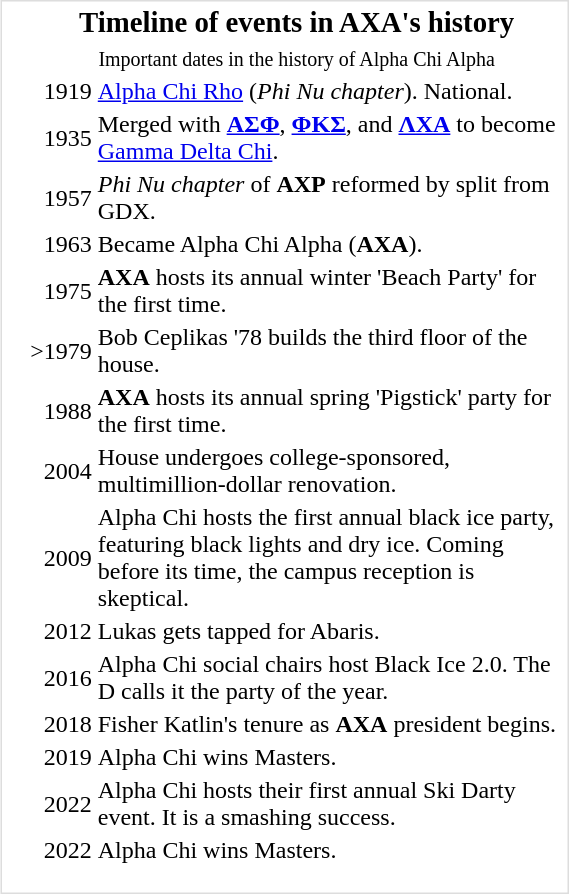<table align="right" width="30%" style="border:1px solid #ddd; margin:0 1 1em 1em; padding:0 0 1em 1em; vertical-align:right;">
<tr>
<th colspan="2" align="center"><big>Timeline of events in AXA's history</big></th>
</tr>
<tr>
<td colspan="2" align="center"><small>Important dates in the history of Alpha Chi Alpha</small></td>
</tr>
<tr>
<td align="right">1919</td>
<td><a href='#'>Alpha Chi Rho</a> (<em>Phi Nu chapter</em>). National.</td>
</tr>
<tr>
<td align="right">1935</td>
<td>Merged with <a href='#'><strong>ΑΣΦ</strong></a>, <a href='#'><strong>ΦΚΣ</strong></a>, and <a href='#'><strong>ΛΧΑ</strong></a> to become <a href='#'>Gamma Delta Chi</a>.</td>
</tr>
<tr>
<td align="right">1957</td>
<td><em>Phi Nu chapter</em> of <strong>AXP</strong> reformed by split from GDX.</td>
</tr>
<tr>
<td align="right">1963</td>
<td>Became Alpha Chi Alpha (<strong>AXA</strong>).</td>
</tr>
<tr>
<td align="right">1975</td>
<td><strong>AXA</strong> hosts its annual winter 'Beach Party' for the first time.</td>
</tr>
<tr>
<td align="right">>1979</td>
<td>Bob Ceplikas '78 builds the third floor of the house.</td>
</tr>
<tr>
<td align="right">1988</td>
<td><strong>AXA</strong> hosts its annual spring 'Pigstick' party for the first time.</td>
</tr>
<tr>
<td align="right">2004</td>
<td>House undergoes college-sponsored, multimillion-dollar renovation.</td>
</tr>
<tr>
<td align="right">2009</td>
<td>Alpha Chi hosts the first annual black ice party, featuring black lights and dry ice. Coming before its time, the campus reception is skeptical.</td>
</tr>
<tr>
<td align="right">2012</td>
<td>Lukas gets tapped for Abaris.</td>
</tr>
<tr>
<td align="right">2016</td>
<td>Alpha Chi social chairs host Black Ice 2.0. The D calls it the party of the year.</td>
</tr>
<tr>
<td align="right">2018</td>
<td>Fisher Katlin's tenure as <strong>AXA</strong> president begins.</td>
</tr>
<tr>
<td align="right">2019</td>
<td>Alpha Chi wins Masters.</td>
</tr>
<tr>
<td align="right">2022</td>
<td>Alpha Chi hosts their first annual Ski Darty event. It is a smashing success.</td>
</tr>
<tr>
<td align="right">2022</td>
<td>Alpha Chi wins Masters.</td>
</tr>
</table>
